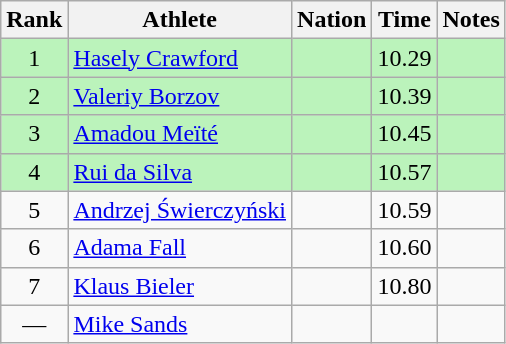<table class="wikitable sortable" style="text-align:center">
<tr>
<th>Rank</th>
<th>Athlete</th>
<th>Nation</th>
<th>Time</th>
<th>Notes</th>
</tr>
<tr style="background:#bbf3bb;">
<td>1</td>
<td align=left><a href='#'>Hasely Crawford</a></td>
<td align=left></td>
<td>10.29</td>
<td></td>
</tr>
<tr style="background:#bbf3bb;">
<td>2</td>
<td align=left><a href='#'>Valeriy Borzov</a></td>
<td align=left></td>
<td>10.39</td>
<td></td>
</tr>
<tr style="background:#bbf3bb;">
<td>3</td>
<td align=left><a href='#'>Amadou Meïté</a></td>
<td align=left></td>
<td>10.45</td>
<td></td>
</tr>
<tr style="background:#bbf3bb;">
<td>4</td>
<td align=left><a href='#'>Rui da Silva</a></td>
<td align=left></td>
<td>10.57</td>
<td></td>
</tr>
<tr>
<td>5</td>
<td align=left><a href='#'>Andrzej Świerczyński</a></td>
<td align=left></td>
<td>10.59</td>
<td></td>
</tr>
<tr>
<td>6</td>
<td align=left><a href='#'>Adama Fall</a></td>
<td align=left></td>
<td>10.60</td>
<td></td>
</tr>
<tr>
<td>7</td>
<td align=left><a href='#'>Klaus Bieler</a></td>
<td align=left></td>
<td>10.80</td>
<td></td>
</tr>
<tr>
<td data-sort-value=8>—</td>
<td align=left><a href='#'>Mike Sands</a></td>
<td align=left></td>
<td></td>
<td></td>
</tr>
</table>
